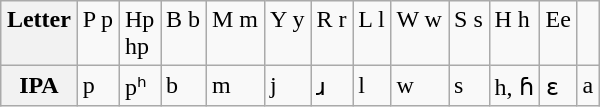<table class="wikitable" width="400">
<tr valign="top">
<th>Letter</th>
<td>P p</td>
<td>Hp<br>hp</td>
<td>B b</td>
<td>M m</td>
<td>Y y</td>
<td>R r</td>
<td>L l</td>
<td>W w</td>
<td>S s</td>
<td>H h</td>
<td>Ee</td>
<td></td>
</tr>
<tr>
<th>IPA</th>
<td>p</td>
<td>pʰ</td>
<td>b</td>
<td>m</td>
<td>j</td>
<td>ɹ</td>
<td>l</td>
<td>w</td>
<td>s</td>
<td>h, ɦ</td>
<td>ɛ</td>
<td>a</td>
</tr>
</table>
